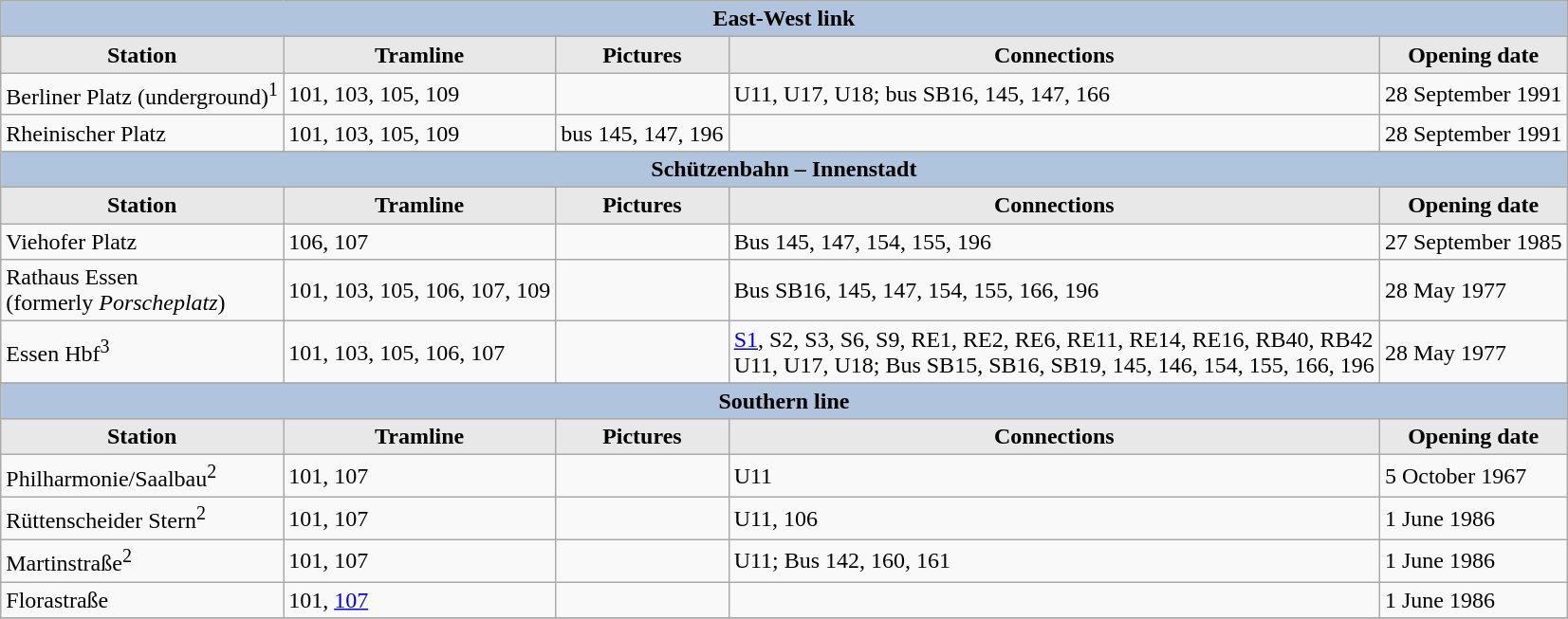<table class="wikitable">
<tr>
<th style="background: lightsteelblue;" colspan="5">East-West link</th>
</tr>
<tr>
<th style="background: #E8E8E8;">Station</th>
<th style="background: #E8E8E8;">Tramline</th>
<th style="background: #E8E8E8;">Pictures</th>
<th style="background: #E8E8E8;">Connections</th>
<th style="background: #E8E8E8;">Opening date</th>
</tr>
<tr>
<td>Berliner Platz (underground)<sup>1</sup></td>
<td>101, 103, 105, 109</td>
<td></td>
<td>U11, U17, U18; bus SB16, 145, 147, 166</td>
<td>28 September 1991</td>
</tr>
<tr>
<td>Rheinischer Platz</td>
<td>101, 103, 105, 109</td>
<td>bus 145, 147, 196</td>
<td></td>
<td>28 September 1991</td>
</tr>
<tr>
<th style="background: lightsteelblue;" colspan="5">Schützenbahn – Innenstadt</th>
</tr>
<tr>
<th style="background: #E8E8E8;">Station</th>
<th style="background: #E8E8E8;">Tramline</th>
<th style="background: #E8E8E8;">Pictures</th>
<th style="background: #E8E8E8;">Connections</th>
<th style="background: #E8E8E8;">Opening date</th>
</tr>
<tr>
<td>Viehofer Platz</td>
<td>106, 107</td>
<td></td>
<td>Bus 145, 147, 154, 155, 196</td>
<td>27 September 1985</td>
</tr>
<tr>
<td>Rathaus Essen <br>(formerly <em>Porscheplatz</em>)</td>
<td>101, 103, 105, 106, 107, 109</td>
<td></td>
<td>Bus SB16, 145, 147, 154, 155, 166, 196</td>
<td>28 May 1977</td>
</tr>
<tr>
<td>Essen Hbf<sup>3</sup></td>
<td>101, 103, 105, 106, 107</td>
<td></td>
<td><a href='#'>S1</a>, S2, S3, S6, S9, RE1, RE2, RE6, RE11, RE14, RE16, RB40, RB42 <br> U11, U17, U18; Bus SB15, SB16, SB19, 145, 146, 154, 155, 166, 196</td>
<td>28 May 1977</td>
</tr>
<tr>
</tr>
<tr>
<th style="background: lightsteelblue;" colspan="5">Southern line</th>
</tr>
<tr>
<th style="background: #E8E8E8;">Station</th>
<th style="background: #E8E8E8;">Tramline</th>
<th style="background: #E8E8E8;">Pictures</th>
<th style="background: #E8E8E8;">Connections</th>
<th style="background: #E8E8E8;">Opening date</th>
</tr>
<tr>
<td>Philharmonie/Saalbau<sup>2</sup></td>
<td>101, 107</td>
<td></td>
<td>U11</td>
<td>5 October 1967</td>
</tr>
<tr>
<td>Rüttenscheider Stern<sup>2</sup></td>
<td>101, 107</td>
<td></td>
<td>U11, 106</td>
<td>1 June 1986</td>
</tr>
<tr>
<td>Martinstraße<sup>2</sup></td>
<td>101, 107</td>
<td></td>
<td>U11; Bus 142, 160, 161</td>
<td>1 June 1986</td>
</tr>
<tr>
<td>Florastraße</td>
<td>101, <a href='#'>107</a></td>
<td></td>
<td> </td>
<td>1 June 1986</td>
</tr>
<tr>
</tr>
</table>
